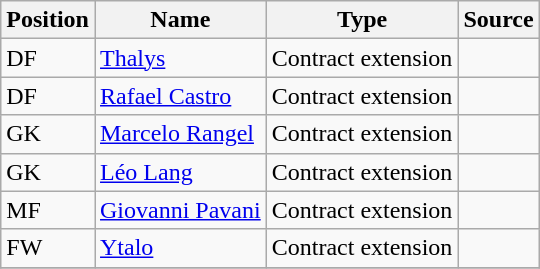<table class="wikitable" style="text-align:"width:100px"; font-size:95%; width:35%;">
<tr>
<th style="background:#00000; color:black; text-align:center;">Position</th>
<th style="background:#00000; color:black; text-align:center;">Name</th>
<th style="background:#00000; color:black; text-align:center;">Type</th>
<th style="background:#00000; color:black; text-align:center;">Source</th>
</tr>
<tr>
<td>DF</td>
<td><a href='#'>Thalys</a></td>
<td>Contract extension</td>
<td></td>
</tr>
<tr>
<td>DF</td>
<td><a href='#'>Rafael Castro</a></td>
<td>Contract extension</td>
<td></td>
</tr>
<tr>
<td>GK</td>
<td><a href='#'>Marcelo Rangel</a></td>
<td>Contract extension</td>
<td></td>
</tr>
<tr>
<td>GK</td>
<td><a href='#'>Léo Lang</a></td>
<td>Contract extension</td>
<td></td>
</tr>
<tr>
<td>MF</td>
<td><a href='#'>Giovanni Pavani</a></td>
<td>Contract extension</td>
<td></td>
</tr>
<tr>
<td>FW</td>
<td><a href='#'>Ytalo</a></td>
<td>Contract extension</td>
<td></td>
</tr>
<tr>
</tr>
</table>
